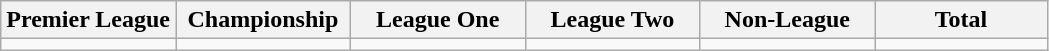<table class="wikitable">
<tr>
<th width="16.7%">Premier League</th>
<th width="16.7%">Championship</th>
<th width="16.7%">League One</th>
<th width="16.7%">League Two</th>
<th width="16.7%">Non-League</th>
<th width="16.7%">Total</th>
</tr>
<tr>
<td></td>
<td></td>
<td></td>
<td></td>
<td></td>
<td></td>
</tr>
</table>
